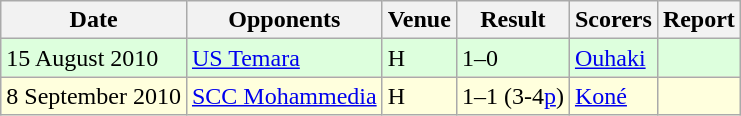<table class="wikitable">
<tr>
<th>Date</th>
<th>Opponents</th>
<th>Venue</th>
<th>Result</th>
<th>Scorers</th>
<th>Report</th>
</tr>
<tr bgcolor="#ddffdd">
<td>15 August 2010</td>
<td><a href='#'>US Temara</a></td>
<td>H</td>
<td>1–0</td>
<td><a href='#'>Ouhaki</a> </td>
<td></td>
</tr>
<tr bgcolor="#ffffdd">
<td>8 September 2010</td>
<td><a href='#'>SCC Mohammedia</a></td>
<td>H</td>
<td>1–1 (3-4<a href='#'>p</a>)</td>
<td><a href='#'>Koné</a> </td>
<td></td>
</tr>
</table>
